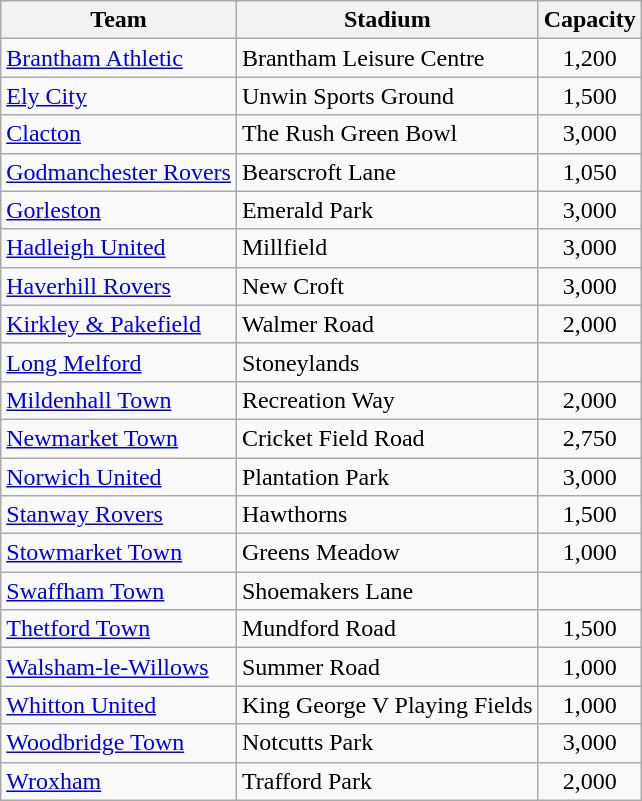<table class="wikitable sortable">
<tr>
<th>Team</th>
<th>Stadium</th>
<th>Capacity</th>
</tr>
<tr>
<td><a href='#'>Brantham Athletic</a></td>
<td>Brantham Leisure Centre</td>
<td align="center">1,200</td>
</tr>
<tr>
<td><a href='#'>Ely City</a></td>
<td>Unwin Sports Ground</td>
<td align="center">1,500</td>
</tr>
<tr>
<td><a href='#'>Clacton</a></td>
<td>The Rush Green Bowl</td>
<td align="center">3,000</td>
</tr>
<tr>
<td><a href='#'>Godmanchester Rovers</a></td>
<td>Bearscroft Lane</td>
<td align="center">1,050</td>
</tr>
<tr>
<td><a href='#'>Gorleston</a></td>
<td>Emerald Park</td>
<td align="center">3,000</td>
</tr>
<tr>
<td><a href='#'>Hadleigh United</a></td>
<td>Millfield</td>
<td align="center">3,000</td>
</tr>
<tr>
<td><a href='#'>Haverhill Rovers</a></td>
<td>New Croft</td>
<td align="center">3,000</td>
</tr>
<tr>
<td><a href='#'>Kirkley & Pakefield</a></td>
<td>Walmer Road</td>
<td align="center">2,000</td>
</tr>
<tr>
<td><a href='#'>Long Melford</a></td>
<td>Stoneylands</td>
<td align="center"></td>
</tr>
<tr>
<td><a href='#'>Mildenhall Town</a></td>
<td>Recreation Way</td>
<td align="center">2,000</td>
</tr>
<tr>
<td><a href='#'>Newmarket Town</a></td>
<td>Cricket Field Road</td>
<td align="center">2,750</td>
</tr>
<tr>
<td><a href='#'>Norwich United</a></td>
<td>Plantation Park</td>
<td align="center">3,000</td>
</tr>
<tr>
<td><a href='#'>Stanway Rovers</a></td>
<td>Hawthorns</td>
<td align="center">1,500</td>
</tr>
<tr>
<td><a href='#'>Stowmarket Town</a></td>
<td>Greens Meadow</td>
<td align="center">1,000</td>
</tr>
<tr>
<td><a href='#'>Swaffham Town</a></td>
<td>Shoemakers Lane</td>
<td align="center"></td>
</tr>
<tr>
<td><a href='#'>Thetford Town</a></td>
<td>Mundford Road</td>
<td align="center">1,500</td>
</tr>
<tr>
<td><a href='#'>Walsham-le-Willows</a></td>
<td>Summer Road</td>
<td align="center">1,000</td>
</tr>
<tr>
<td><a href='#'>Whitton United</a></td>
<td>King George V Playing Fields</td>
<td align="center">1,000</td>
</tr>
<tr>
<td><a href='#'>Woodbridge Town</a></td>
<td>Notcutts Park</td>
<td align="center">3,000</td>
</tr>
<tr>
<td><a href='#'>Wroxham</a></td>
<td>Trafford Park</td>
<td align="center">2,000</td>
</tr>
</table>
